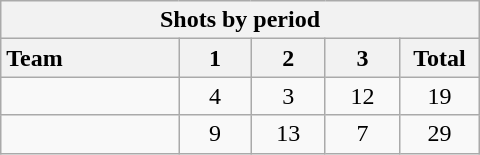<table class="wikitable" style="width:20em;">
<tr>
<th colspan="6">Shots by period</th>
</tr>
<tr>
<th style="width:8em; text-align:left;">Team</th>
<th style="width:3em;">1</th>
<th style="width:3em;">2</th>
<th style="width:3em;">3</th>
<th style="width:3em;">Total</th>
</tr>
<tr style="text-align:center;">
<td style="text-align:left;"></td>
<td>4</td>
<td>3</td>
<td>12</td>
<td>19</td>
</tr>
<tr style="text-align:center;">
<td style="text-align:left;"></td>
<td>9</td>
<td>13</td>
<td>7</td>
<td>29</td>
</tr>
</table>
